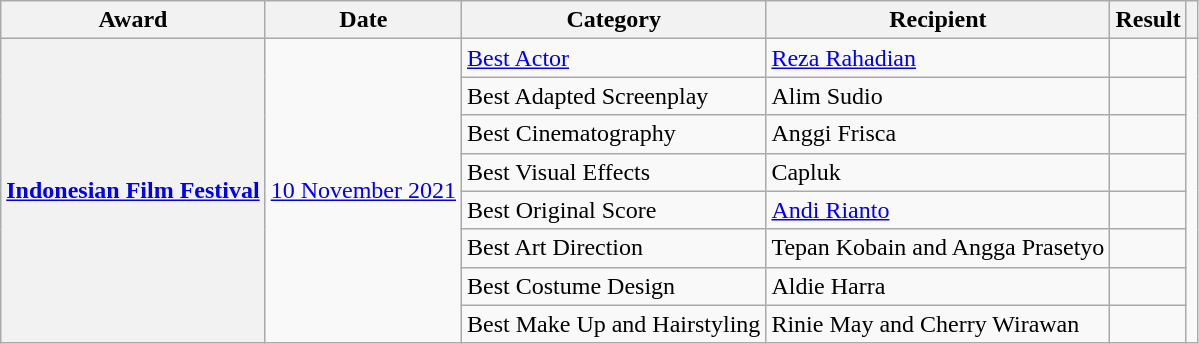<table class="wikitable sortable plainrowheaders">
<tr>
<th>Award</th>
<th>Date</th>
<th>Category</th>
<th>Recipient</th>
<th>Result</th>
<th></th>
</tr>
<tr>
<th scope="row" rowspan="8"><a href='#'>Indonesian Film Festival</a></th>
<td rowspan="8"><a href='#'>10 November 2021</a></td>
<td><a href='#'>Best Actor</a></td>
<td><a href='#'>Reza Rahadian</a></td>
<td></td>
<td rowspan="8" align="center"></td>
</tr>
<tr>
<td>Best Adapted Screenplay</td>
<td>Alim Sudio</td>
<td></td>
</tr>
<tr>
<td>Best Cinematography</td>
<td>Anggi Frisca</td>
<td></td>
</tr>
<tr>
<td>Best Visual Effects</td>
<td>Capluk</td>
<td></td>
</tr>
<tr>
<td>Best Original Score</td>
<td><a href='#'>Andi Rianto</a></td>
<td></td>
</tr>
<tr>
<td>Best Art Direction</td>
<td>Tepan Kobain and Angga Prasetyo</td>
<td></td>
</tr>
<tr>
<td>Best Costume Design</td>
<td>Aldie Harra</td>
<td></td>
</tr>
<tr>
<td>Best Make Up and Hairstyling</td>
<td>Rinie May and Cherry Wirawan</td>
<td></td>
</tr>
</table>
